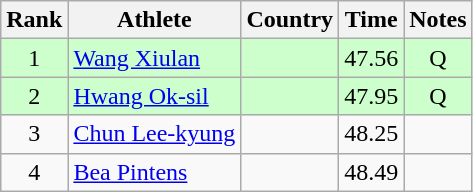<table class="wikitable" style="text-align:center">
<tr>
<th>Rank</th>
<th>Athlete</th>
<th>Country</th>
<th>Time</th>
<th>Notes</th>
</tr>
<tr bgcolor=ccffcc>
<td>1</td>
<td align=left><a href='#'>Wang Xiulan</a></td>
<td align=left></td>
<td>47.56</td>
<td>Q</td>
</tr>
<tr bgcolor=ccffcc>
<td>2</td>
<td align=left><a href='#'>Hwang Ok-sil</a></td>
<td align=left></td>
<td>47.95</td>
<td>Q</td>
</tr>
<tr>
<td>3</td>
<td align=left><a href='#'>Chun Lee-kyung</a></td>
<td align=left></td>
<td>48.25</td>
<td></td>
</tr>
<tr>
<td>4</td>
<td align=left><a href='#'>Bea Pintens</a></td>
<td align=left></td>
<td>48.49</td>
<td></td>
</tr>
</table>
